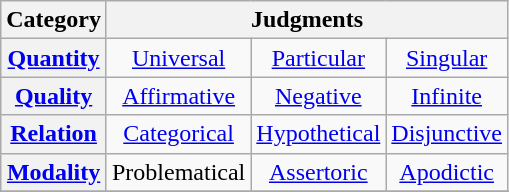<table class="wikitable" style="text-align:center">
<tr>
<th>Category</th>
<th colspan="3" style="text-align: center;">Judgments</th>
</tr>
<tr>
<th><a href='#'>Quantity</a></th>
<td><a href='#'>Universal</a></td>
<td><a href='#'>Particular</a></td>
<td><a href='#'>Singular</a></td>
</tr>
<tr>
<th><a href='#'>Quality</a></th>
<td><a href='#'>Affirmative</a></td>
<td><a href='#'>Negative</a></td>
<td><a href='#'>Infinite</a></td>
</tr>
<tr>
<th><a href='#'>Relation</a></th>
<td><a href='#'>Categorical</a></td>
<td><a href='#'>Hypothetical</a></td>
<td><a href='#'>Disjunctive</a></td>
</tr>
<tr>
<th><a href='#'>Modality</a></th>
<td>Problematical</td>
<td><a href='#'>Assertoric</a></td>
<td><a href='#'>Apodictic</a></td>
</tr>
<tr>
</tr>
</table>
